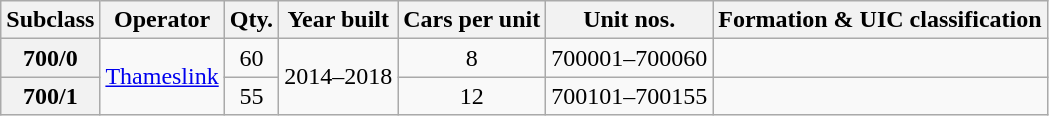<table class="wikitable">
<tr>
<th scope=col>Subclass</th>
<th scope=col>Operator</th>
<th scope=col>Qty.</th>
<th scope=col>Year built</th>
<th scope=col>Cars per unit</th>
<th scope=col>Unit nos.</th>
<th scope=col>Formation & UIC classification</th>
</tr>
<tr>
<th scope=row>700/0</th>
<td rowspan=2 align=center><a href='#'>Thameslink</a></td>
<td align=center>60</td>
<td rowspan=2 align=center>2014–2018</td>
<td align=center>8</td>
<td>700001–700060</td>
<td></td>
</tr>
<tr>
<th scope=row>700/1</th>
<td align=center>55</td>
<td align=center>12</td>
<td>700101–700155</td>
<td></td>
</tr>
</table>
